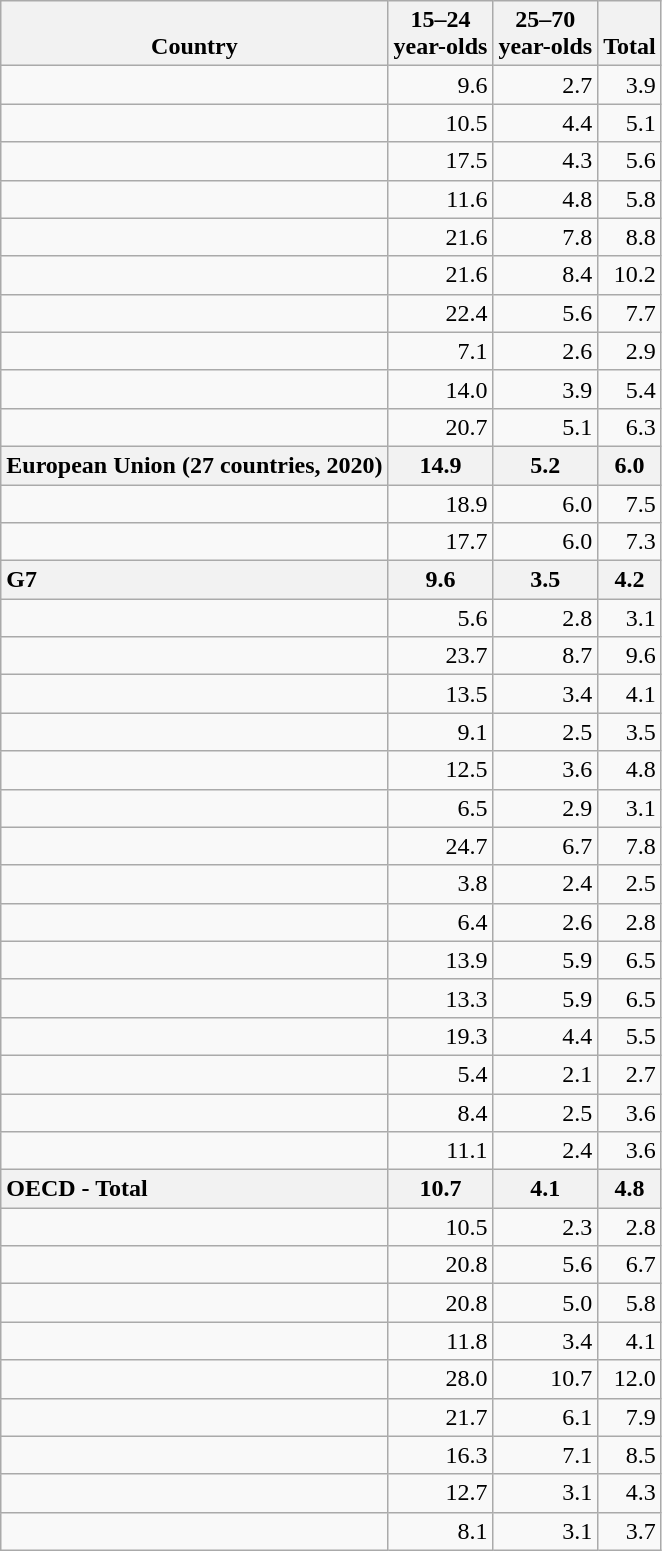<table class="wikitable sortable static-row-numbers sticky-header" style="text-align:right;">
<tr class="static-row-header" style="text-align:center;vertical-align:bottom;">
<th>Country</th>
<th>15–24<br>year-olds</th>
<th>25–70<br>year-olds</th>
<th>Total</th>
</tr>
<tr>
<td></td>
<td>9.6</td>
<td>2.7</td>
<td>3.9</td>
</tr>
<tr>
<td></td>
<td>10.5</td>
<td>4.4</td>
<td>5.1</td>
</tr>
<tr>
<td></td>
<td>17.5</td>
<td>4.3</td>
<td>5.6</td>
</tr>
<tr>
<td></td>
<td>11.6</td>
<td>4.8</td>
<td>5.8</td>
</tr>
<tr>
<td></td>
<td>21.6</td>
<td>7.8</td>
<td>8.8</td>
</tr>
<tr>
<td></td>
<td>21.6</td>
<td>8.4</td>
<td>10.2</td>
</tr>
<tr>
<td></td>
<td>22.4</td>
<td>5.6</td>
<td>7.7</td>
</tr>
<tr>
<td></td>
<td>7.1</td>
<td>2.6</td>
<td>2.9</td>
</tr>
<tr>
<td></td>
<td>14.0</td>
<td>3.9</td>
<td>5.4</td>
</tr>
<tr>
<td></td>
<td>20.7</td>
<td>5.1</td>
<td>6.3</td>
</tr>
<tr class="static-row-header" style="text-align:center;vertical-align:bottom;">
<th style="text-align:left;">European Union (27 countries, 2020)</th>
<th>14.9</th>
<th>5.2</th>
<th>6.0</th>
</tr>
<tr>
<td></td>
<td>18.9</td>
<td>6.0</td>
<td>7.5</td>
</tr>
<tr>
<td></td>
<td>17.7</td>
<td>6.0</td>
<td>7.3</td>
</tr>
<tr class="static-row-header" style="text-align:center;vertical-align:bottom;">
<th style="text-align:left;">G7</th>
<th>9.6</th>
<th>3.5</th>
<th>4.2</th>
</tr>
<tr>
<td></td>
<td>5.6</td>
<td>2.8</td>
<td>3.1</td>
</tr>
<tr>
<td></td>
<td>23.7</td>
<td>8.7</td>
<td>9.6</td>
</tr>
<tr>
<td></td>
<td>13.5</td>
<td>3.4</td>
<td>4.1</td>
</tr>
<tr>
<td></td>
<td>9.1</td>
<td>2.5</td>
<td>3.5</td>
</tr>
<tr>
<td></td>
<td>12.5</td>
<td>3.6</td>
<td>4.8</td>
</tr>
<tr>
<td></td>
<td>6.5</td>
<td>2.9</td>
<td>3.1</td>
</tr>
<tr>
<td></td>
<td>24.7</td>
<td>6.7</td>
<td>7.8</td>
</tr>
<tr>
<td></td>
<td>3.8</td>
<td>2.4</td>
<td>2.5</td>
</tr>
<tr>
<td></td>
<td>6.4</td>
<td>2.6</td>
<td>2.8</td>
</tr>
<tr>
<td></td>
<td>13.9</td>
<td>5.9</td>
<td>6.5</td>
</tr>
<tr>
<td></td>
<td>13.3</td>
<td>5.9</td>
<td>6.5</td>
</tr>
<tr>
<td></td>
<td>19.3</td>
<td>4.4</td>
<td>5.5</td>
</tr>
<tr>
<td></td>
<td>5.4</td>
<td>2.1</td>
<td>2.7</td>
</tr>
<tr>
<td></td>
<td>8.4</td>
<td>2.5</td>
<td>3.6</td>
</tr>
<tr>
<td></td>
<td>11.1</td>
<td>2.4</td>
<td>3.6</td>
</tr>
<tr class="static-row-header" style="text-align:center;vertical-align:bottom;">
<th style="text-align:left;">OECD - Total</th>
<th>10.7</th>
<th>4.1</th>
<th>4.8</th>
</tr>
<tr>
<td></td>
<td>10.5</td>
<td>2.3</td>
<td>2.8</td>
</tr>
<tr>
<td></td>
<td>20.8</td>
<td>5.6</td>
<td>6.7</td>
</tr>
<tr>
<td></td>
<td>20.8</td>
<td>5.0</td>
<td>5.8</td>
</tr>
<tr>
<td></td>
<td>11.8</td>
<td>3.4</td>
<td>4.1</td>
</tr>
<tr>
<td></td>
<td>28.0</td>
<td>10.7</td>
<td>12.0</td>
</tr>
<tr>
<td></td>
<td>21.7</td>
<td>6.1</td>
<td>7.9</td>
</tr>
<tr>
<td></td>
<td>16.3</td>
<td>7.1</td>
<td>8.5</td>
</tr>
<tr>
<td></td>
<td>12.7</td>
<td>3.1</td>
<td>4.3</td>
</tr>
<tr>
<td></td>
<td>8.1</td>
<td>3.1</td>
<td>3.7</td>
</tr>
</table>
